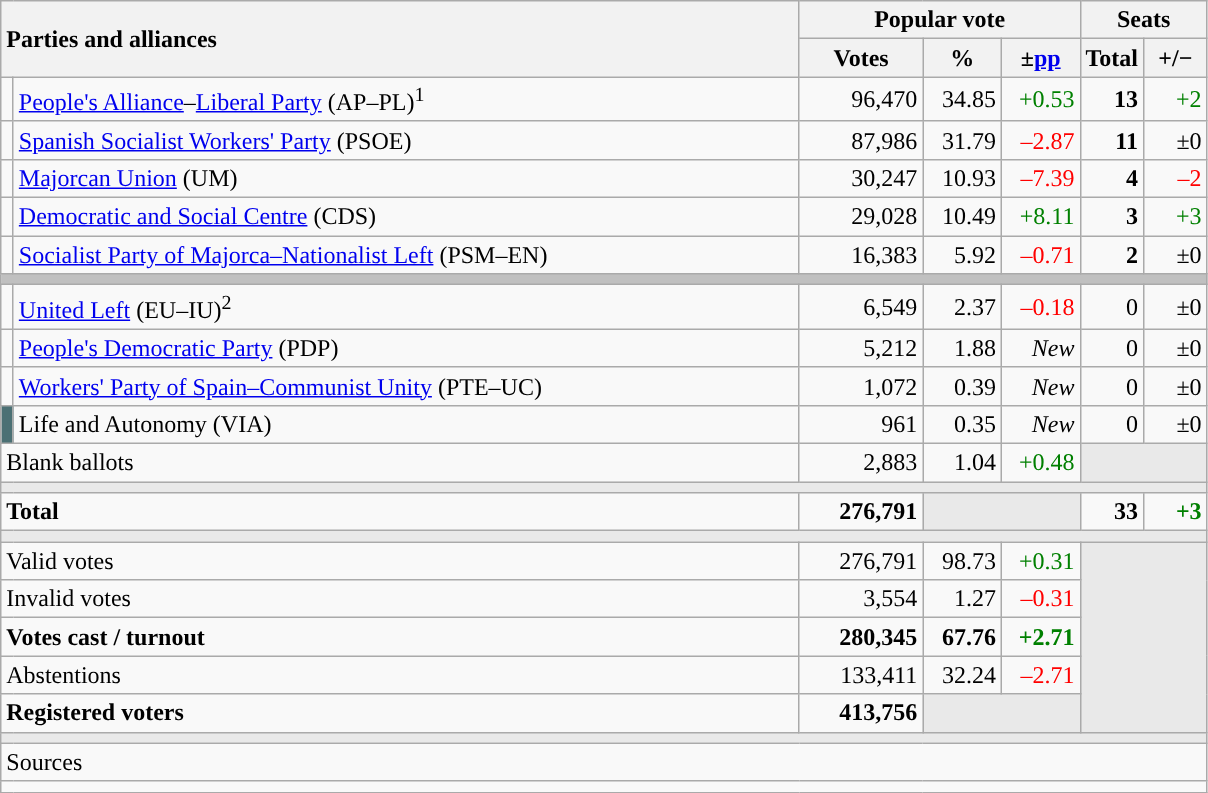<table class="wikitable" style="text-align:right;">
<tr>
<th style="text-align:left;" rowspan="2" colspan="2" width="525">Parties and alliances</th>
<th colspan="3">Popular vote</th>
<th colspan="2">Seats</th>
</tr>
<tr>
<th width="75">Votes</th>
<th width="45">%</th>
<th width="45">±<a href='#'>pp</a></th>
<th width="35">Total</th>
<th width="35">+/−</th>
</tr>
<tr>
<td width="1" style="color:inherit;background:"></td>
<td align="left"><a href='#'>People's Alliance</a>–<a href='#'>Liberal Party</a> (AP–PL)<sup>1</sup></td>
<td>96,470</td>
<td>34.85</td>
<td style="color:green;">+0.53</td>
<td><strong>13</strong></td>
<td style="color:green;">+2</td>
</tr>
<tr>
<td style="color:inherit;background:"></td>
<td align="left"><a href='#'>Spanish Socialist Workers' Party</a> (PSOE)</td>
<td>87,986</td>
<td>31.79</td>
<td style="color:red;">–2.87</td>
<td><strong>11</strong></td>
<td>±0</td>
</tr>
<tr>
<td style="color:inherit;background:"></td>
<td align="left"><a href='#'>Majorcan Union</a> (UM)</td>
<td>30,247</td>
<td>10.93</td>
<td style="color:red;">–7.39</td>
<td><strong>4</strong></td>
<td style="color:red;">–2</td>
</tr>
<tr>
<td style="color:inherit;background:"></td>
<td align="left"><a href='#'>Democratic and Social Centre</a> (CDS)</td>
<td>29,028</td>
<td>10.49</td>
<td style="color:green;">+8.11</td>
<td><strong>3</strong></td>
<td style="color:green;">+3</td>
</tr>
<tr>
<td style="color:inherit;background:"></td>
<td align="left"><a href='#'>Socialist Party of Majorca–Nationalist Left</a> (PSM–EN)</td>
<td>16,383</td>
<td>5.92</td>
<td style="color:red;">–0.71</td>
<td><strong>2</strong></td>
<td>±0</td>
</tr>
<tr>
<td colspan="7" bgcolor="#C0C0C0"></td>
</tr>
<tr>
<td style="color:inherit;background:"></td>
<td align="left"><a href='#'>United Left</a> (EU–IU)<sup>2</sup></td>
<td>6,549</td>
<td>2.37</td>
<td style="color:red;">–0.18</td>
<td>0</td>
<td>±0</td>
</tr>
<tr>
<td style="color:inherit;background:"></td>
<td align="left"><a href='#'>People's Democratic Party</a> (PDP)</td>
<td>5,212</td>
<td>1.88</td>
<td><em>New</em></td>
<td>0</td>
<td>±0</td>
</tr>
<tr>
<td style="color:inherit;background:"></td>
<td align="left"><a href='#'>Workers' Party of Spain–Communist Unity</a> (PTE–UC)</td>
<td>1,072</td>
<td>0.39</td>
<td><em>New</em></td>
<td>0</td>
<td>±0</td>
</tr>
<tr>
<td bgcolor="#4B7074"></td>
<td align="left">Life and Autonomy (VIA)</td>
<td>961</td>
<td>0.35</td>
<td><em>New</em></td>
<td>0</td>
<td>±0</td>
</tr>
<tr>
<td align="left" colspan="2">Blank ballots</td>
<td>2,883</td>
<td>1.04</td>
<td style="color:green;">+0.48</td>
<td bgcolor="#E9E9E9" colspan="2"></td>
</tr>
<tr>
<td colspan="7" bgcolor="#E9E9E9"></td>
</tr>
<tr style="font-weight:bold;">
<td align="left" colspan="2">Total</td>
<td>276,791</td>
<td bgcolor="#E9E9E9" colspan="2"></td>
<td>33</td>
<td style="color:green;">+3</td>
</tr>
<tr>
<td colspan="7" bgcolor="#E9E9E9"></td>
</tr>
<tr>
<td align="left" colspan="2">Valid votes</td>
<td>276,791</td>
<td>98.73</td>
<td style="color:green;">+0.31</td>
<td bgcolor="#E9E9E9" colspan="2" rowspan="5"></td>
</tr>
<tr>
<td align="left" colspan="2">Invalid votes</td>
<td>3,554</td>
<td>1.27</td>
<td style="color:red;">–0.31</td>
</tr>
<tr style="font-weight:bold;">
<td align="left" colspan="2">Votes cast / turnout</td>
<td>280,345</td>
<td>67.76</td>
<td style="color:green;">+2.71</td>
</tr>
<tr>
<td align="left" colspan="2">Abstentions</td>
<td>133,411</td>
<td>32.24</td>
<td style="color:red;">–2.71</td>
</tr>
<tr style="font-weight:bold;">
<td align="left" colspan="2">Registered voters</td>
<td>413,756</td>
<td bgcolor="#E9E9E9" colspan="2"></td>
</tr>
<tr>
<td colspan="7" bgcolor="#E9E9E9"></td>
</tr>
<tr>
<td align="left" colspan="7">Sources</td>
</tr>
<tr>
<td colspan="7" style="text-align:left; max-width:790px;"></td>
</tr>
</table>
